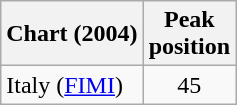<table class="wikitable">
<tr>
<th>Chart (2004)</th>
<th>Peak<br>position</th>
</tr>
<tr>
<td>Italy (<a href='#'>FIMI</a>)</td>
<td align="center">45</td>
</tr>
</table>
